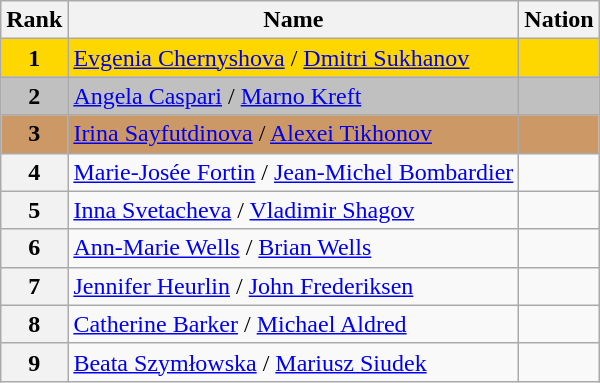<table class="wikitable sortable">
<tr>
<th>Rank</th>
<th>Name</th>
<th>Nation</th>
</tr>
<tr bgcolor=gold>
<td align=center><strong>1</strong></td>
<td><a href='#'>Evgenia Chernyshova</a> / <a href='#'>Dmitri Sukhanov</a></td>
<td></td>
</tr>
<tr bgcolor=silver>
<td align=center><strong>2</strong></td>
<td><a href='#'>Angela Caspari</a> / <a href='#'>Marno Kreft</a></td>
<td></td>
</tr>
<tr bgcolor=cc9966>
<td align=center><strong>3</strong></td>
<td><a href='#'>Irina Sayfutdinova</a> / <a href='#'>Alexei Tikhonov</a></td>
<td></td>
</tr>
<tr>
<th>4</th>
<td><a href='#'>Marie-Josée Fortin</a> / <a href='#'>Jean-Michel Bombardier</a></td>
<td></td>
</tr>
<tr>
<th>5</th>
<td><a href='#'>Inna Svetacheva</a> / <a href='#'>Vladimir Shagov</a></td>
<td></td>
</tr>
<tr>
<th>6</th>
<td><a href='#'>Ann-Marie Wells</a> / <a href='#'>Brian Wells</a></td>
<td></td>
</tr>
<tr>
<th>7</th>
<td><a href='#'>Jennifer Heurlin</a> / <a href='#'>John Frederiksen</a></td>
<td></td>
</tr>
<tr>
<th>8</th>
<td><a href='#'>Catherine Barker</a> / <a href='#'>Michael Aldred</a></td>
<td></td>
</tr>
<tr>
<th>9</th>
<td><a href='#'>Beata Szymłowska</a> / <a href='#'>Mariusz Siudek</a></td>
<td></td>
</tr>
</table>
